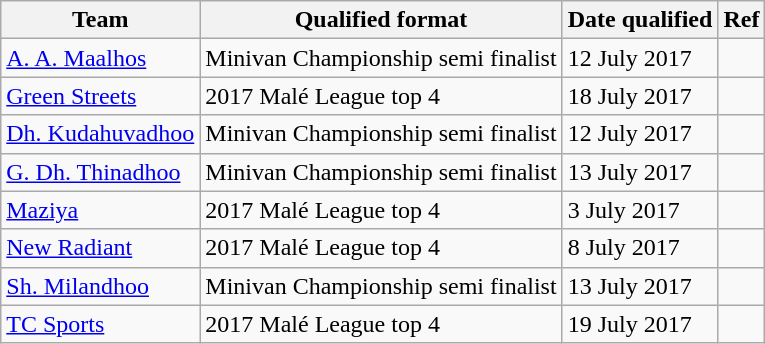<table class="wikitable sortable" style="text-align: left;">
<tr>
<th>Team</th>
<th>Qualified format</th>
<th>Date qualified</th>
<th>Ref</th>
</tr>
<tr>
<td><a href='#'>A. A. Maalhos</a></td>
<td>Minivan Championship semi finalist</td>
<td>12 July 2017</td>
<td></td>
</tr>
<tr>
<td><a href='#'>Green Streets</a></td>
<td>2017 Malé League top 4</td>
<td>18 July 2017</td>
<td></td>
</tr>
<tr>
<td><a href='#'>Dh. Kudahuvadhoo</a></td>
<td>Minivan Championship semi finalist</td>
<td>12 July 2017</td>
<td></td>
</tr>
<tr>
<td><a href='#'>G. Dh. Thinadhoo</a></td>
<td>Minivan Championship semi finalist</td>
<td>13 July 2017</td>
<td></td>
</tr>
<tr>
<td><a href='#'>Maziya</a></td>
<td>2017 Malé League top 4</td>
<td>3 July 2017</td>
<td></td>
</tr>
<tr>
<td><a href='#'>New Radiant</a></td>
<td>2017 Malé League top 4</td>
<td>8 July 2017</td>
<td></td>
</tr>
<tr>
<td><a href='#'>Sh. Milandhoo</a></td>
<td>Minivan Championship semi finalist</td>
<td>13 July 2017</td>
<td></td>
</tr>
<tr>
<td><a href='#'>TC Sports</a></td>
<td>2017 Malé League top 4</td>
<td>19 July 2017</td>
<td></td>
</tr>
</table>
